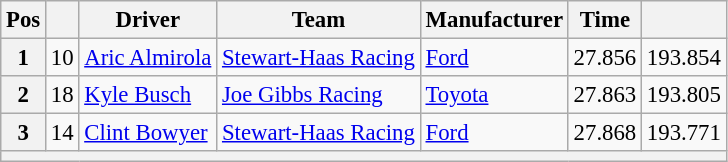<table class="wikitable" style="font-size:95%">
<tr>
<th>Pos</th>
<th></th>
<th>Driver</th>
<th>Team</th>
<th>Manufacturer</th>
<th>Time</th>
<th></th>
</tr>
<tr>
<th>1</th>
<td>10</td>
<td><a href='#'>Aric Almirola</a></td>
<td><a href='#'>Stewart-Haas Racing</a></td>
<td><a href='#'>Ford</a></td>
<td>27.856</td>
<td>193.854</td>
</tr>
<tr>
<th>2</th>
<td>18</td>
<td><a href='#'>Kyle Busch</a></td>
<td><a href='#'>Joe Gibbs Racing</a></td>
<td><a href='#'>Toyota</a></td>
<td>27.863</td>
<td>193.805</td>
</tr>
<tr>
<th>3</th>
<td>14</td>
<td><a href='#'>Clint Bowyer</a></td>
<td><a href='#'>Stewart-Haas Racing</a></td>
<td><a href='#'>Ford</a></td>
<td>27.868</td>
<td>193.771</td>
</tr>
<tr>
<th colspan="7"></th>
</tr>
</table>
